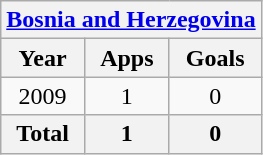<table class="wikitable" style="text-align:center">
<tr>
<th colspan=3><a href='#'>Bosnia and Herzegovina</a></th>
</tr>
<tr>
<th>Year</th>
<th>Apps</th>
<th>Goals</th>
</tr>
<tr>
<td>2009</td>
<td>1</td>
<td>0</td>
</tr>
<tr>
<th>Total</th>
<th>1</th>
<th>0</th>
</tr>
</table>
